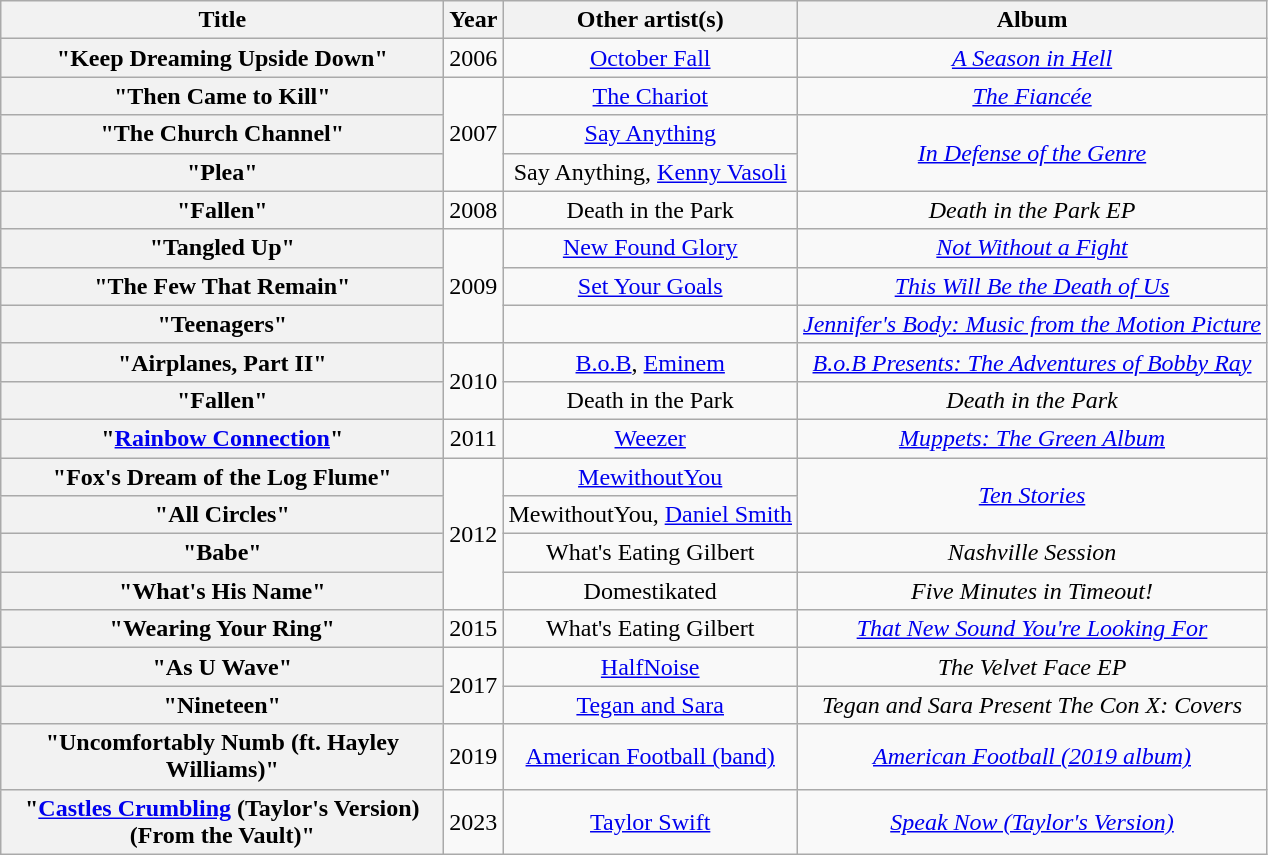<table class="wikitable plainrowheaders" style="text-align:center;" id="singlestable">
<tr>
<th scope="col" style="width:18em;">Title</th>
<th scope="col" style="width:2em;">Year</th>
<th scope="col">Other artist(s)</th>
<th scope="col">Album</th>
</tr>
<tr>
<th scope="row">"Keep Dreaming Upside Down"</th>
<td>2006</td>
<td><a href='#'>October Fall</a></td>
<td><em><a href='#'>A Season in Hell</a></em></td>
</tr>
<tr>
<th scope="row">"Then Came to Kill"</th>
<td rowspan="3">2007</td>
<td><a href='#'>The Chariot</a></td>
<td><em><a href='#'>The Fiancée</a></em></td>
</tr>
<tr>
<th scope="row">"The Church Channel"</th>
<td><a href='#'>Say Anything</a></td>
<td rowspan="2"><em><a href='#'>In Defense of the Genre</a></em></td>
</tr>
<tr>
<th scope="row">"Plea"</th>
<td>Say Anything, <a href='#'>Kenny Vasoli</a></td>
</tr>
<tr>
<th scope="row">"Fallen"</th>
<td>2008</td>
<td>Death in the Park</td>
<td><em>Death in the Park EP</em></td>
</tr>
<tr>
<th scope="row">"Tangled Up"<br></th>
<td rowspan="3">2009</td>
<td><a href='#'>New Found Glory</a></td>
<td><em><a href='#'>Not Without a Fight</a></em></td>
</tr>
<tr>
<th scope="row">"The Few That Remain"</th>
<td><a href='#'>Set Your Goals</a></td>
<td><em><a href='#'>This Will Be the Death of Us</a></em></td>
</tr>
<tr>
<th scope="row">"Teenagers"</th>
<td></td>
<td><em><a href='#'>Jennifer's Body: Music from the Motion Picture</a></em></td>
</tr>
<tr>
<th scope="row">"Airplanes, Part II"</th>
<td rowspan="2">2010</td>
<td><a href='#'>B.o.B</a>, <a href='#'>Eminem</a></td>
<td><em><a href='#'>B.o.B Presents: The Adventures of Bobby Ray</a></em></td>
</tr>
<tr>
<th scope="row">"Fallen"</th>
<td>Death in the Park</td>
<td><em>Death in the Park</em></td>
</tr>
<tr>
<th scope="row">"<a href='#'>Rainbow Connection</a>"</th>
<td>2011</td>
<td><a href='#'>Weezer</a></td>
<td><em><a href='#'>Muppets: The Green Album</a></em></td>
</tr>
<tr>
<th scope="row">"Fox's Dream of the Log Flume"</th>
<td rowspan="4">2012</td>
<td><a href='#'>MewithoutYou</a></td>
<td rowspan="2"><em><a href='#'>Ten Stories</a></em></td>
</tr>
<tr>
<th scope="row">"All Circles"</th>
<td>MewithoutYou, <a href='#'>Daniel Smith</a></td>
</tr>
<tr>
<th scope="row">"Babe"</th>
<td>What's Eating Gilbert</td>
<td><em>Nashville Session</em></td>
</tr>
<tr>
<th scope="row">"What's His Name"</th>
<td>Domestikated</td>
<td><em>Five Minutes in Timeout!</em></td>
</tr>
<tr>
<th scope="row">"Wearing Your Ring"</th>
<td>2015</td>
<td>What's Eating Gilbert</td>
<td><em><a href='#'>That New Sound You're Looking For</a></em></td>
</tr>
<tr>
<th scope="row">"As U Wave"</th>
<td rowspan="2">2017</td>
<td><a href='#'>HalfNoise</a></td>
<td><em>The Velvet Face EP</em></td>
</tr>
<tr>
<th scope="row">"Nineteen"</th>
<td><a href='#'>Tegan and Sara</a></td>
<td><em>Tegan and Sara Present The Con X: Covers</em></td>
</tr>
<tr>
<th scope="row">"Uncomfortably Numb (ft. Hayley Williams)"</th>
<td>2019</td>
<td><a href='#'>American Football (band)</a></td>
<td><em><a href='#'>American Football (2019 album)</a></em></td>
</tr>
<tr>
<th scope="row">"<a href='#'>Castles Crumbling</a> (Taylor's Version) (From the Vault)"</th>
<td>2023</td>
<td><a href='#'>Taylor Swift</a></td>
<td><em><a href='#'>Speak Now (Taylor's Version)</a></em></td>
</tr>
</table>
